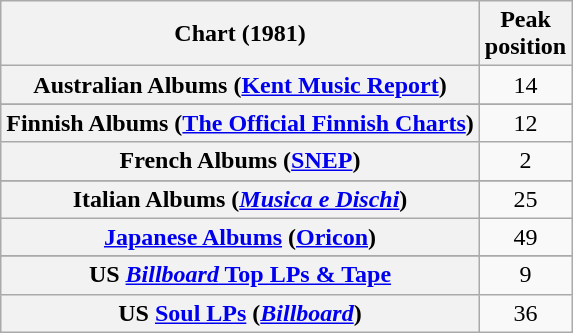<table class="wikitable sortable plainrowheaders">
<tr>
<th>Chart (1981)</th>
<th>Peak<br>position</th>
</tr>
<tr>
<th scope="row">Australian Albums (<a href='#'>Kent Music Report</a>)</th>
<td align="center">14</td>
</tr>
<tr>
</tr>
<tr>
</tr>
<tr>
</tr>
<tr>
<th scope="row">Finnish Albums (<a href='#'>The Official Finnish Charts</a>)</th>
<td align="center">12</td>
</tr>
<tr>
<th scope="row">French Albums (<a href='#'>SNEP</a>)</th>
<td align="center">2</td>
</tr>
<tr>
</tr>
<tr>
<th scope="row">Italian Albums (<em><a href='#'>Musica e Dischi</a></em>)</th>
<td align="center">25</td>
</tr>
<tr>
<th scope="row"><a href='#'>Japanese Albums</a> (<a href='#'>Oricon</a>)</th>
<td align="center">49</td>
</tr>
<tr>
</tr>
<tr>
</tr>
<tr>
</tr>
<tr>
</tr>
<tr>
<th scope="row">US <a href='#'><em>Billboard</em> Top LPs & Tape</a></th>
<td style="text-align:center;">9</td>
</tr>
<tr>
<th scope="row">US <a href='#'>Soul LPs</a> (<em><a href='#'>Billboard</a></em>)</th>
<td style="text-align:center;">36</td>
</tr>
</table>
